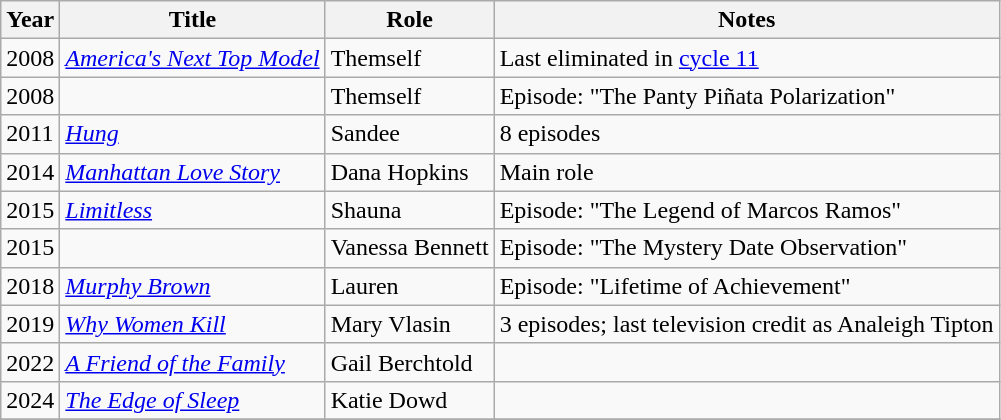<table class="wikitable sortable">
<tr>
<th>Year</th>
<th>Title</th>
<th>Role</th>
<th class="unsortable">Notes</th>
</tr>
<tr>
<td>2008</td>
<td><em><a href='#'>America's Next Top Model</a></em></td>
<td>Themself</td>
<td>Last eliminated in <a href='#'>cycle 11</a></td>
</tr>
<tr>
<td>2008</td>
<td><em></em></td>
<td>Themself</td>
<td>Episode: "The Panty Piñata Polarization"</td>
</tr>
<tr>
<td>2011</td>
<td><em><a href='#'>Hung</a></em></td>
<td>Sandee</td>
<td>8 episodes</td>
</tr>
<tr>
<td>2014</td>
<td><em><a href='#'>Manhattan Love Story</a></em></td>
<td>Dana Hopkins</td>
<td>Main role</td>
</tr>
<tr>
<td>2015</td>
<td><em><a href='#'>Limitless</a></em></td>
<td>Shauna</td>
<td>Episode: "The Legend of Marcos Ramos"</td>
</tr>
<tr>
<td>2015</td>
<td><em></em></td>
<td>Vanessa Bennett</td>
<td>Episode: "The Mystery Date Observation"</td>
</tr>
<tr>
<td>2018</td>
<td><em><a href='#'>Murphy Brown</a></em></td>
<td>Lauren</td>
<td>Episode: "Lifetime of Achievement"</td>
</tr>
<tr>
<td>2019</td>
<td><em><a href='#'>Why Women Kill</a></em></td>
<td>Mary Vlasin</td>
<td>3 episodes; last television credit as Analeigh Tipton</td>
</tr>
<tr>
<td>2022</td>
<td><em><a href='#'>A Friend of the Family</a></em></td>
<td>Gail Berchtold</td>
<td></td>
</tr>
<tr>
<td>2024</td>
<td><em><a href='#'>The Edge of Sleep</a></em></td>
<td>Katie Dowd</td>
<td></td>
</tr>
<tr>
</tr>
</table>
